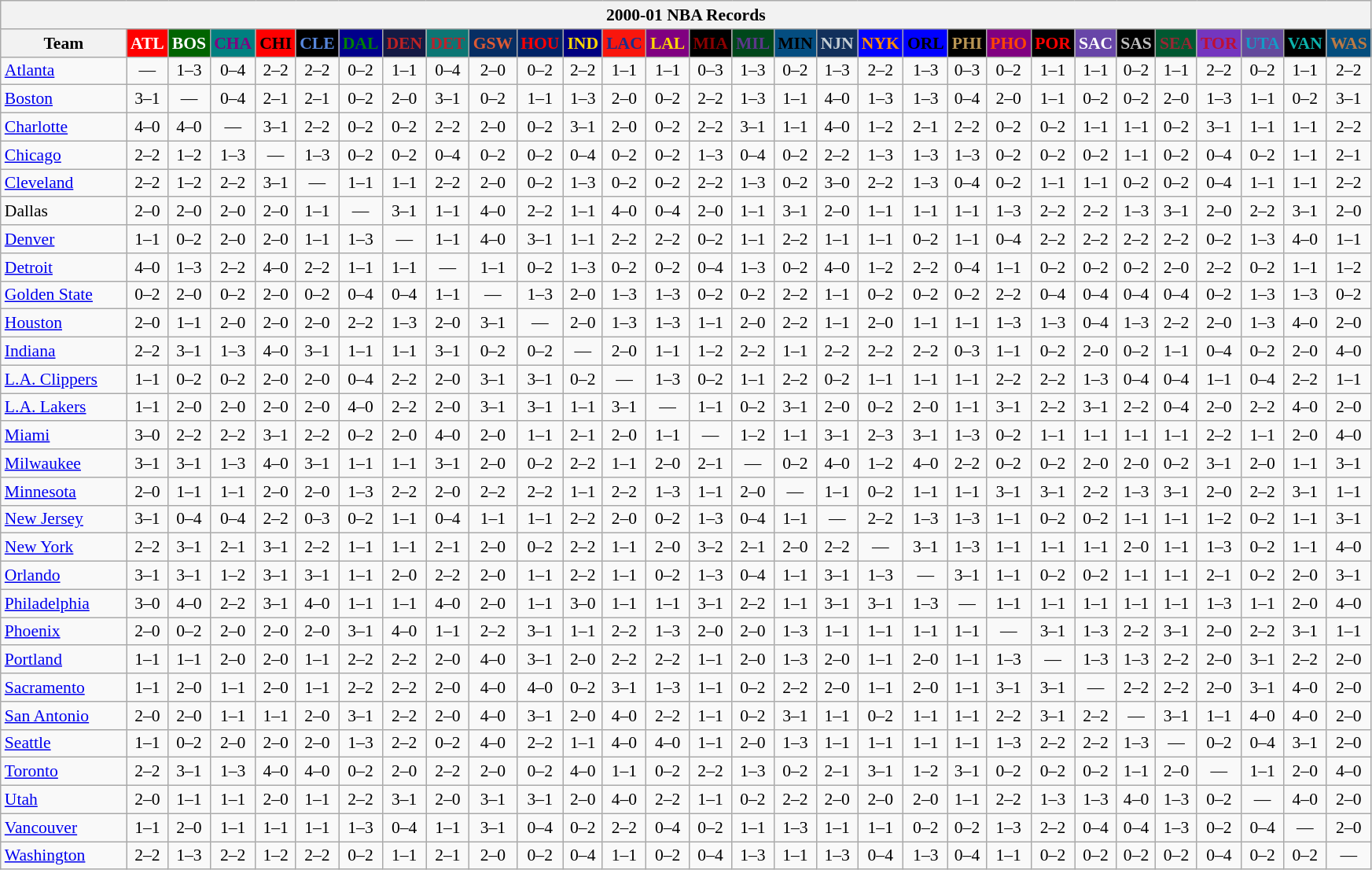<table class="wikitable" style="font-size:90%; text-align:center;">
<tr>
<th colspan=30>2000-01 NBA Records</th>
</tr>
<tr>
<th width=100>Team</th>
<th style="background:#FF0000;color:#FFFFFF;width=35">ATL</th>
<th style="background:#006400;color:#FFFFFF;width=35">BOS</th>
<th style="background:#008080;color:#800080;width=35">CHA</th>
<th style="background:#FF0000;color:#000000;width=35">CHI</th>
<th style="background:#000000;color:#5787DC;width=35">CLE</th>
<th style="background:#00008B;color:#008000;width=35">DAL</th>
<th style="background:#141A44;color:#BC2224;width=35">DEN</th>
<th style="background:#0C7674;color:#BB222C;width=35">DET</th>
<th style="background:#072E63;color:#DC5A34;width=35">GSW</th>
<th style="background:#002366;color:#FF0000;width=35">HOU</th>
<th style="background:#000080;color:#FFD700;width=35">IND</th>
<th style="background:#F9160D;color:#1A2E8B;width=35">LAC</th>
<th style="background:#800080;color:#FFD700;width=35">LAL</th>
<th style="background:#000000;color:#8B0000;width=35">MIA</th>
<th style="background:#00471B;color:#5C378A;width=35">MIL</th>
<th style="background:#044D80;color:#000000;width=35">MIN</th>
<th style="background:#12305B;color:#C4CED4;width=35">NJN</th>
<th style="background:#0000FF;color:#FF8C00;width=35">NYK</th>
<th style="background:#0000FF;color:#000000;width=35">ORL</th>
<th style="background:#000000;color:#BB9754;width=35">PHI</th>
<th style="background:#800080;color:#FF4500;width=35">PHO</th>
<th style="background:#000000;color:#FF0000;width=35">POR</th>
<th style="background:#6846A8;color:#FFFFFF;width=35">SAC</th>
<th style="background:#000000;color:#C0C0C0;width=35">SAS</th>
<th style="background:#005831;color:#992634;width=35">SEA</th>
<th style="background:#7436BF;color:#BE0F34;width=35">TOR</th>
<th style="background:#644A9C;color:#149BC7;width=35">UTA</th>
<th style="background:#000000;color:#0CB2AC;width=35">VAN</th>
<th style="background:#044D7D;color:#BC7A44;width=35">WAS</th>
</tr>
<tr>
<td style="text-align:left;"><a href='#'>Atlanta</a></td>
<td>—</td>
<td>1–3</td>
<td>0–4</td>
<td>2–2</td>
<td>2–2</td>
<td>0–2</td>
<td>1–1</td>
<td>0–4</td>
<td>2–0</td>
<td>0–2</td>
<td>2–2</td>
<td>1–1</td>
<td>1–1</td>
<td>0–3</td>
<td>1–3</td>
<td>0–2</td>
<td>1–3</td>
<td>2–2</td>
<td>1–3</td>
<td>0–3</td>
<td>0–2</td>
<td>1–1</td>
<td>1–1</td>
<td>0–2</td>
<td>1–1</td>
<td>2–2</td>
<td>0–2</td>
<td>1–1</td>
<td>2–2</td>
</tr>
<tr>
<td style="text-align:left;"><a href='#'>Boston</a></td>
<td>3–1</td>
<td>—</td>
<td>0–4</td>
<td>2–1</td>
<td>2–1</td>
<td>0–2</td>
<td>2–0</td>
<td>3–1</td>
<td>0–2</td>
<td>1–1</td>
<td>1–3</td>
<td>2–0</td>
<td>0–2</td>
<td>2–2</td>
<td>1–3</td>
<td>1–1</td>
<td>4–0</td>
<td>1–3</td>
<td>1–3</td>
<td>0–4</td>
<td>2–0</td>
<td>1–1</td>
<td>0–2</td>
<td>0–2</td>
<td>2–0</td>
<td>1–3</td>
<td>1–1</td>
<td>0–2</td>
<td>3–1</td>
</tr>
<tr>
<td style="text-align:left;"><a href='#'>Charlotte</a></td>
<td>4–0</td>
<td>4–0</td>
<td>—</td>
<td>3–1</td>
<td>2–2</td>
<td>0–2</td>
<td>0–2</td>
<td>2–2</td>
<td>2–0</td>
<td>0–2</td>
<td>3–1</td>
<td>2–0</td>
<td>0–2</td>
<td>2–2</td>
<td>3–1</td>
<td>1–1</td>
<td>4–0</td>
<td>1–2</td>
<td>2–1</td>
<td>2–2</td>
<td>0–2</td>
<td>0–2</td>
<td>1–1</td>
<td>1–1</td>
<td>0–2</td>
<td>3–1</td>
<td>1–1</td>
<td>1–1</td>
<td>2–2</td>
</tr>
<tr>
<td style="text-align:left;"><a href='#'>Chicago</a></td>
<td>2–2</td>
<td>1–2</td>
<td>1–3</td>
<td>—</td>
<td>1–3</td>
<td>0–2</td>
<td>0–2</td>
<td>0–4</td>
<td>0–2</td>
<td>0–2</td>
<td>0–4</td>
<td>0–2</td>
<td>0–2</td>
<td>1–3</td>
<td>0–4</td>
<td>0–2</td>
<td>2–2</td>
<td>1–3</td>
<td>1–3</td>
<td>1–3</td>
<td>0–2</td>
<td>0–2</td>
<td>0–2</td>
<td>1–1</td>
<td>0–2</td>
<td>0–4</td>
<td>0–2</td>
<td>1–1</td>
<td>2–1</td>
</tr>
<tr>
<td style="text-align:left;"><a href='#'>Cleveland</a></td>
<td>2–2</td>
<td>1–2</td>
<td>2–2</td>
<td>3–1</td>
<td>—</td>
<td>1–1</td>
<td>1–1</td>
<td>2–2</td>
<td>2–0</td>
<td>0–2</td>
<td>1–3</td>
<td>0–2</td>
<td>0–2</td>
<td>2–2</td>
<td>1–3</td>
<td>0–2</td>
<td>3–0</td>
<td>2–2</td>
<td>1–3</td>
<td>0–4</td>
<td>0–2</td>
<td>1–1</td>
<td>1–1</td>
<td>0–2</td>
<td>0–2</td>
<td>0–4</td>
<td>1–1</td>
<td>1–1</td>
<td>2–2</td>
</tr>
<tr>
<td style="text-align:left;">Dallas</td>
<td>2–0</td>
<td>2–0</td>
<td>2–0</td>
<td>2–0</td>
<td>1–1</td>
<td>—</td>
<td>3–1</td>
<td>1–1</td>
<td>4–0</td>
<td>2–2</td>
<td>1–1</td>
<td>4–0</td>
<td>0–4</td>
<td>2–0</td>
<td>1–1</td>
<td>3–1</td>
<td>2–0</td>
<td>1–1</td>
<td>1–1</td>
<td>1–1</td>
<td>1–3</td>
<td>2–2</td>
<td>2–2</td>
<td>1–3</td>
<td>3–1</td>
<td>2–0</td>
<td>2–2</td>
<td>3–1</td>
<td>2–0</td>
</tr>
<tr>
<td style="text-align:left;"><a href='#'>Denver</a></td>
<td>1–1</td>
<td>0–2</td>
<td>2–0</td>
<td>2–0</td>
<td>1–1</td>
<td>1–3</td>
<td>—</td>
<td>1–1</td>
<td>4–0</td>
<td>3–1</td>
<td>1–1</td>
<td>2–2</td>
<td>2–2</td>
<td>0–2</td>
<td>1–1</td>
<td>2–2</td>
<td>1–1</td>
<td>1–1</td>
<td>0–2</td>
<td>1–1</td>
<td>0–4</td>
<td>2–2</td>
<td>2–2</td>
<td>2–2</td>
<td>2–2</td>
<td>0–2</td>
<td>1–3</td>
<td>4–0</td>
<td>1–1</td>
</tr>
<tr>
<td style="text-align:left;"><a href='#'>Detroit</a></td>
<td>4–0</td>
<td>1–3</td>
<td>2–2</td>
<td>4–0</td>
<td>2–2</td>
<td>1–1</td>
<td>1–1</td>
<td>—</td>
<td>1–1</td>
<td>0–2</td>
<td>1–3</td>
<td>0–2</td>
<td>0–2</td>
<td>0–4</td>
<td>1–3</td>
<td>0–2</td>
<td>4–0</td>
<td>1–2</td>
<td>2–2</td>
<td>0–4</td>
<td>1–1</td>
<td>0–2</td>
<td>0–2</td>
<td>0–2</td>
<td>2–0</td>
<td>2–2</td>
<td>0–2</td>
<td>1–1</td>
<td>1–2</td>
</tr>
<tr>
<td style="text-align:left;"><a href='#'>Golden State</a></td>
<td>0–2</td>
<td>2–0</td>
<td>0–2</td>
<td>2–0</td>
<td>0–2</td>
<td>0–4</td>
<td>0–4</td>
<td>1–1</td>
<td>—</td>
<td>1–3</td>
<td>2–0</td>
<td>1–3</td>
<td>1–3</td>
<td>0–2</td>
<td>0–2</td>
<td>2–2</td>
<td>1–1</td>
<td>0–2</td>
<td>0–2</td>
<td>0–2</td>
<td>2–2</td>
<td>0–4</td>
<td>0–4</td>
<td>0–4</td>
<td>0–4</td>
<td>0–2</td>
<td>1–3</td>
<td>1–3</td>
<td>0–2</td>
</tr>
<tr>
<td style="text-align:left;"><a href='#'>Houston</a></td>
<td>2–0</td>
<td>1–1</td>
<td>2–0</td>
<td>2–0</td>
<td>2–0</td>
<td>2–2</td>
<td>1–3</td>
<td>2–0</td>
<td>3–1</td>
<td>—</td>
<td>2–0</td>
<td>1–3</td>
<td>1–3</td>
<td>1–1</td>
<td>2–0</td>
<td>2–2</td>
<td>1–1</td>
<td>2–0</td>
<td>1–1</td>
<td>1–1</td>
<td>1–3</td>
<td>1–3</td>
<td>0–4</td>
<td>1–3</td>
<td>2–2</td>
<td>2–0</td>
<td>1–3</td>
<td>4–0</td>
<td>2–0</td>
</tr>
<tr>
<td style="text-align:left;"><a href='#'>Indiana</a></td>
<td>2–2</td>
<td>3–1</td>
<td>1–3</td>
<td>4–0</td>
<td>3–1</td>
<td>1–1</td>
<td>1–1</td>
<td>3–1</td>
<td>0–2</td>
<td>0–2</td>
<td>—</td>
<td>2–0</td>
<td>1–1</td>
<td>1–2</td>
<td>2–2</td>
<td>1–1</td>
<td>2–2</td>
<td>2–2</td>
<td>2–2</td>
<td>0–3</td>
<td>1–1</td>
<td>0–2</td>
<td>2–0</td>
<td>0–2</td>
<td>1–1</td>
<td>0–4</td>
<td>0–2</td>
<td>2–0</td>
<td>4–0</td>
</tr>
<tr>
<td style="text-align:left;"><a href='#'>L.A. Clippers</a></td>
<td>1–1</td>
<td>0–2</td>
<td>0–2</td>
<td>2–0</td>
<td>2–0</td>
<td>0–4</td>
<td>2–2</td>
<td>2–0</td>
<td>3–1</td>
<td>3–1</td>
<td>0–2</td>
<td>—</td>
<td>1–3</td>
<td>0–2</td>
<td>1–1</td>
<td>2–2</td>
<td>0–2</td>
<td>1–1</td>
<td>1–1</td>
<td>1–1</td>
<td>2–2</td>
<td>2–2</td>
<td>1–3</td>
<td>0–4</td>
<td>0–4</td>
<td>1–1</td>
<td>0–4</td>
<td>2–2</td>
<td>1–1</td>
</tr>
<tr>
<td style="text-align:left;"><a href='#'>L.A. Lakers</a></td>
<td>1–1</td>
<td>2–0</td>
<td>2–0</td>
<td>2–0</td>
<td>2–0</td>
<td>4–0</td>
<td>2–2</td>
<td>2–0</td>
<td>3–1</td>
<td>3–1</td>
<td>1–1</td>
<td>3–1</td>
<td>—</td>
<td>1–1</td>
<td>0–2</td>
<td>3–1</td>
<td>2–0</td>
<td>0–2</td>
<td>2–0</td>
<td>1–1</td>
<td>3–1</td>
<td>2–2</td>
<td>3–1</td>
<td>2–2</td>
<td>0–4</td>
<td>2–0</td>
<td>2–2</td>
<td>4–0</td>
<td>2–0</td>
</tr>
<tr>
<td style="text-align:left;"><a href='#'>Miami</a></td>
<td>3–0</td>
<td>2–2</td>
<td>2–2</td>
<td>3–1</td>
<td>2–2</td>
<td>0–2</td>
<td>2–0</td>
<td>4–0</td>
<td>2–0</td>
<td>1–1</td>
<td>2–1</td>
<td>2–0</td>
<td>1–1</td>
<td>—</td>
<td>1–2</td>
<td>1–1</td>
<td>3–1</td>
<td>2–3</td>
<td>3–1</td>
<td>1–3</td>
<td>0–2</td>
<td>1–1</td>
<td>1–1</td>
<td>1–1</td>
<td>1–1</td>
<td>2–2</td>
<td>1–1</td>
<td>2–0</td>
<td>4–0</td>
</tr>
<tr>
<td style="text-align:left;"><a href='#'>Milwaukee</a></td>
<td>3–1</td>
<td>3–1</td>
<td>1–3</td>
<td>4–0</td>
<td>3–1</td>
<td>1–1</td>
<td>1–1</td>
<td>3–1</td>
<td>2–0</td>
<td>0–2</td>
<td>2–2</td>
<td>1–1</td>
<td>2–0</td>
<td>2–1</td>
<td>—</td>
<td>0–2</td>
<td>4–0</td>
<td>1–2</td>
<td>4–0</td>
<td>2–2</td>
<td>0–2</td>
<td>0–2</td>
<td>2–0</td>
<td>2–0</td>
<td>0–2</td>
<td>3–1</td>
<td>2–0</td>
<td>1–1</td>
<td>3–1</td>
</tr>
<tr>
<td style="text-align:left;"><a href='#'>Minnesota</a></td>
<td>2–0</td>
<td>1–1</td>
<td>1–1</td>
<td>2–0</td>
<td>2–0</td>
<td>1–3</td>
<td>2–2</td>
<td>2–0</td>
<td>2–2</td>
<td>2–2</td>
<td>1–1</td>
<td>2–2</td>
<td>1–3</td>
<td>1–1</td>
<td>2–0</td>
<td>—</td>
<td>1–1</td>
<td>0–2</td>
<td>1–1</td>
<td>1–1</td>
<td>3–1</td>
<td>3–1</td>
<td>2–2</td>
<td>1–3</td>
<td>3–1</td>
<td>2–0</td>
<td>2–2</td>
<td>3–1</td>
<td>1–1</td>
</tr>
<tr>
<td style="text-align:left;"><a href='#'>New Jersey</a></td>
<td>3–1</td>
<td>0–4</td>
<td>0–4</td>
<td>2–2</td>
<td>0–3</td>
<td>0–2</td>
<td>1–1</td>
<td>0–4</td>
<td>1–1</td>
<td>1–1</td>
<td>2–2</td>
<td>2–0</td>
<td>0–2</td>
<td>1–3</td>
<td>0–4</td>
<td>1–1</td>
<td>—</td>
<td>2–2</td>
<td>1–3</td>
<td>1–3</td>
<td>1–1</td>
<td>0–2</td>
<td>0–2</td>
<td>1–1</td>
<td>1–1</td>
<td>1–2</td>
<td>0–2</td>
<td>1–1</td>
<td>3–1</td>
</tr>
<tr>
<td style="text-align:left;"><a href='#'>New York</a></td>
<td>2–2</td>
<td>3–1</td>
<td>2–1</td>
<td>3–1</td>
<td>2–2</td>
<td>1–1</td>
<td>1–1</td>
<td>2–1</td>
<td>2–0</td>
<td>0–2</td>
<td>2–2</td>
<td>1–1</td>
<td>2–0</td>
<td>3–2</td>
<td>2–1</td>
<td>2–0</td>
<td>2–2</td>
<td>—</td>
<td>3–1</td>
<td>1–3</td>
<td>1–1</td>
<td>1–1</td>
<td>1–1</td>
<td>2–0</td>
<td>1–1</td>
<td>1–3</td>
<td>0–2</td>
<td>1–1</td>
<td>4–0</td>
</tr>
<tr>
<td style="text-align:left;"><a href='#'>Orlando</a></td>
<td>3–1</td>
<td>3–1</td>
<td>1–2</td>
<td>3–1</td>
<td>3–1</td>
<td>1–1</td>
<td>2–0</td>
<td>2–2</td>
<td>2–0</td>
<td>1–1</td>
<td>2–2</td>
<td>1–1</td>
<td>0–2</td>
<td>1–3</td>
<td>0–4</td>
<td>1–1</td>
<td>3–1</td>
<td>1–3</td>
<td>—</td>
<td>3–1</td>
<td>1–1</td>
<td>0–2</td>
<td>0–2</td>
<td>1–1</td>
<td>1–1</td>
<td>2–1</td>
<td>0–2</td>
<td>2–0</td>
<td>3–1</td>
</tr>
<tr>
<td style="text-align:left;"><a href='#'>Philadelphia</a></td>
<td>3–0</td>
<td>4–0</td>
<td>2–2</td>
<td>3–1</td>
<td>4–0</td>
<td>1–1</td>
<td>1–1</td>
<td>4–0</td>
<td>2–0</td>
<td>1–1</td>
<td>3–0</td>
<td>1–1</td>
<td>1–1</td>
<td>3–1</td>
<td>2–2</td>
<td>1–1</td>
<td>3–1</td>
<td>3–1</td>
<td>1–3</td>
<td>—</td>
<td>1–1</td>
<td>1–1</td>
<td>1–1</td>
<td>1–1</td>
<td>1–1</td>
<td>1–3</td>
<td>1–1</td>
<td>2–0</td>
<td>4–0</td>
</tr>
<tr>
<td style="text-align:left;"><a href='#'>Phoenix</a></td>
<td>2–0</td>
<td>0–2</td>
<td>2–0</td>
<td>2–0</td>
<td>2–0</td>
<td>3–1</td>
<td>4–0</td>
<td>1–1</td>
<td>2–2</td>
<td>3–1</td>
<td>1–1</td>
<td>2–2</td>
<td>1–3</td>
<td>2–0</td>
<td>2–0</td>
<td>1–3</td>
<td>1–1</td>
<td>1–1</td>
<td>1–1</td>
<td>1–1</td>
<td>—</td>
<td>3–1</td>
<td>1–3</td>
<td>2–2</td>
<td>3–1</td>
<td>2–0</td>
<td>2–2</td>
<td>3–1</td>
<td>1–1</td>
</tr>
<tr>
<td style="text-align:left;"><a href='#'>Portland</a></td>
<td>1–1</td>
<td>1–1</td>
<td>2–0</td>
<td>2–0</td>
<td>1–1</td>
<td>2–2</td>
<td>2–2</td>
<td>2–0</td>
<td>4–0</td>
<td>3–1</td>
<td>2–0</td>
<td>2–2</td>
<td>2–2</td>
<td>1–1</td>
<td>2–0</td>
<td>1–3</td>
<td>2–0</td>
<td>1–1</td>
<td>2–0</td>
<td>1–1</td>
<td>1–3</td>
<td>—</td>
<td>1–3</td>
<td>1–3</td>
<td>2–2</td>
<td>2–0</td>
<td>3–1</td>
<td>2–2</td>
<td>2–0</td>
</tr>
<tr>
<td style="text-align:left;"><a href='#'>Sacramento</a></td>
<td>1–1</td>
<td>2–0</td>
<td>1–1</td>
<td>2–0</td>
<td>1–1</td>
<td>2–2</td>
<td>2–2</td>
<td>2–0</td>
<td>4–0</td>
<td>4–0</td>
<td>0–2</td>
<td>3–1</td>
<td>1–3</td>
<td>1–1</td>
<td>0–2</td>
<td>2–2</td>
<td>2–0</td>
<td>1–1</td>
<td>2–0</td>
<td>1–1</td>
<td>3–1</td>
<td>3–1</td>
<td>—</td>
<td>2–2</td>
<td>2–2</td>
<td>2–0</td>
<td>3–1</td>
<td>4–0</td>
<td>2–0</td>
</tr>
<tr>
<td style="text-align:left;"><a href='#'>San Antonio</a></td>
<td>2–0</td>
<td>2–0</td>
<td>1–1</td>
<td>1–1</td>
<td>2–0</td>
<td>3–1</td>
<td>2–2</td>
<td>2–0</td>
<td>4–0</td>
<td>3–1</td>
<td>2–0</td>
<td>4–0</td>
<td>2–2</td>
<td>1–1</td>
<td>0–2</td>
<td>3–1</td>
<td>1–1</td>
<td>0–2</td>
<td>1–1</td>
<td>1–1</td>
<td>2–2</td>
<td>3–1</td>
<td>2–2</td>
<td>—</td>
<td>3–1</td>
<td>1–1</td>
<td>4–0</td>
<td>4–0</td>
<td>2–0</td>
</tr>
<tr>
<td style="text-align:left;"><a href='#'>Seattle</a></td>
<td>1–1</td>
<td>0–2</td>
<td>2–0</td>
<td>2–0</td>
<td>2–0</td>
<td>1–3</td>
<td>2–2</td>
<td>0–2</td>
<td>4–0</td>
<td>2–2</td>
<td>1–1</td>
<td>4–0</td>
<td>4–0</td>
<td>1–1</td>
<td>2–0</td>
<td>1–3</td>
<td>1–1</td>
<td>1–1</td>
<td>1–1</td>
<td>1–1</td>
<td>1–3</td>
<td>2–2</td>
<td>2–2</td>
<td>1–3</td>
<td>—</td>
<td>0–2</td>
<td>0–4</td>
<td>3–1</td>
<td>2–0</td>
</tr>
<tr>
<td style="text-align:left;"><a href='#'>Toronto</a></td>
<td>2–2</td>
<td>3–1</td>
<td>1–3</td>
<td>4–0</td>
<td>4–0</td>
<td>0–2</td>
<td>2–0</td>
<td>2–2</td>
<td>2–0</td>
<td>0–2</td>
<td>4–0</td>
<td>1–1</td>
<td>0–2</td>
<td>2–2</td>
<td>1–3</td>
<td>0–2</td>
<td>2–1</td>
<td>3–1</td>
<td>1–2</td>
<td>3–1</td>
<td>0–2</td>
<td>0–2</td>
<td>0–2</td>
<td>1–1</td>
<td>2–0</td>
<td>—</td>
<td>1–1</td>
<td>2–0</td>
<td>4–0</td>
</tr>
<tr>
<td style="text-align:left;"><a href='#'>Utah</a></td>
<td>2–0</td>
<td>1–1</td>
<td>1–1</td>
<td>2–0</td>
<td>1–1</td>
<td>2–2</td>
<td>3–1</td>
<td>2–0</td>
<td>3–1</td>
<td>3–1</td>
<td>2–0</td>
<td>4–0</td>
<td>2–2</td>
<td>1–1</td>
<td>0–2</td>
<td>2–2</td>
<td>2–0</td>
<td>2–0</td>
<td>2–0</td>
<td>1–1</td>
<td>2–2</td>
<td>1–3</td>
<td>1–3</td>
<td>4–0</td>
<td>1–3</td>
<td>0–2</td>
<td>—</td>
<td>4–0</td>
<td>2–0</td>
</tr>
<tr>
<td style="text-align:left;"><a href='#'>Vancouver</a></td>
<td>1–1</td>
<td>2–0</td>
<td>1–1</td>
<td>1–1</td>
<td>1–1</td>
<td>1–3</td>
<td>0–4</td>
<td>1–1</td>
<td>3–1</td>
<td>0–4</td>
<td>0–2</td>
<td>2–2</td>
<td>0–4</td>
<td>0–2</td>
<td>1–1</td>
<td>1–3</td>
<td>1–1</td>
<td>1–1</td>
<td>0–2</td>
<td>0–2</td>
<td>1–3</td>
<td>2–2</td>
<td>0–4</td>
<td>0–4</td>
<td>1–3</td>
<td>0–2</td>
<td>0–4</td>
<td>—</td>
<td>2–0</td>
</tr>
<tr>
<td style="text-align:left;"><a href='#'>Washington</a></td>
<td>2–2</td>
<td>1–3</td>
<td>2–2</td>
<td>1–2</td>
<td>2–2</td>
<td>0–2</td>
<td>1–1</td>
<td>2–1</td>
<td>2–0</td>
<td>0–2</td>
<td>0–4</td>
<td>1–1</td>
<td>0–2</td>
<td>0–4</td>
<td>1–3</td>
<td>1–1</td>
<td>1–3</td>
<td>0–4</td>
<td>1–3</td>
<td>0–4</td>
<td>1–1</td>
<td>0–2</td>
<td>0–2</td>
<td>0–2</td>
<td>0–2</td>
<td>0–4</td>
<td>0–2</td>
<td>0–2</td>
<td>—</td>
</tr>
</table>
